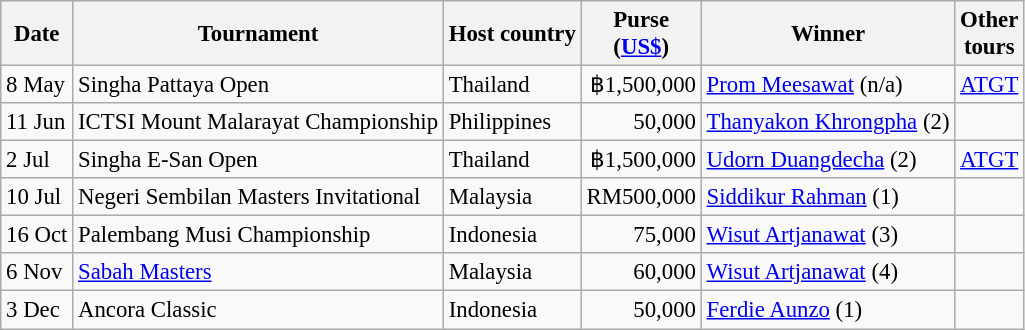<table class="wikitable" style="font-size:95%">
<tr>
<th>Date</th>
<th>Tournament</th>
<th>Host country</th>
<th>Purse<br>(<a href='#'>US$</a>)</th>
<th>Winner</th>
<th>Other<br>tours</th>
</tr>
<tr>
<td>8 May</td>
<td>Singha Pattaya Open</td>
<td>Thailand</td>
<td align=right>฿1,500,000</td>
<td> <a href='#'>Prom Meesawat</a> (n/a)</td>
<td><a href='#'>ATGT</a></td>
</tr>
<tr>
<td>11 Jun</td>
<td>ICTSI Mount Malarayat Championship</td>
<td>Philippines</td>
<td align=right>50,000</td>
<td> <a href='#'>Thanyakon Khrongpha</a> (2)</td>
<td></td>
</tr>
<tr>
<td>2 Jul</td>
<td>Singha E-San Open</td>
<td>Thailand</td>
<td align=right>฿1,500,000</td>
<td> <a href='#'>Udorn Duangdecha</a> (2)</td>
<td><a href='#'>ATGT</a></td>
</tr>
<tr>
<td>10 Jul</td>
<td>Negeri Sembilan Masters Invitational</td>
<td>Malaysia</td>
<td align=right>RM500,000</td>
<td> <a href='#'>Siddikur Rahman</a> (1)</td>
<td></td>
</tr>
<tr>
<td>16 Oct</td>
<td>Palembang Musi Championship</td>
<td>Indonesia</td>
<td align=right>75,000</td>
<td> <a href='#'>Wisut Artjanawat</a> (3)</td>
<td></td>
</tr>
<tr>
<td>6 Nov</td>
<td><a href='#'>Sabah Masters</a></td>
<td>Malaysia</td>
<td align=right>60,000</td>
<td> <a href='#'>Wisut Artjanawat</a> (4)</td>
<td></td>
</tr>
<tr>
<td>3 Dec</td>
<td>Ancora Classic</td>
<td>Indonesia</td>
<td align=right>50,000</td>
<td> <a href='#'>Ferdie Aunzo</a> (1)</td>
<td></td>
</tr>
</table>
